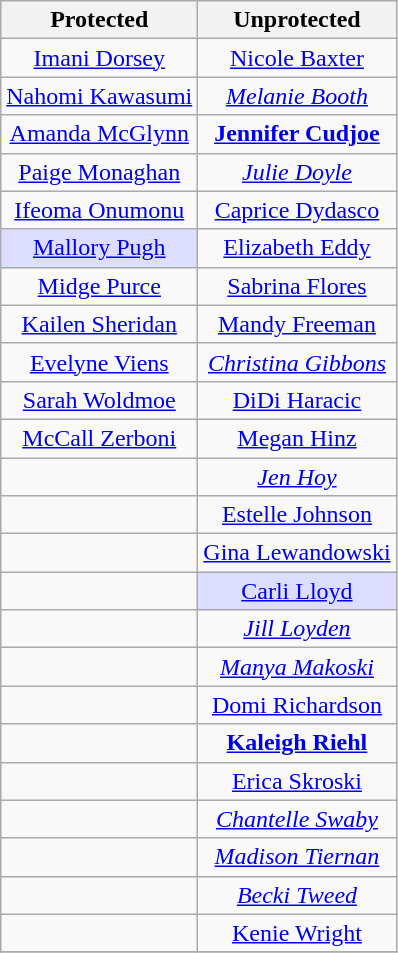<table class="wikitable" style="text-align:center">
<tr>
<th scope="col">Protected</th>
<th scope="col">Unprotected</th>
</tr>
<tr>
<td><a href='#'>Imani Dorsey</a></td>
<td><a href='#'>Nicole Baxter</a></td>
</tr>
<tr>
<td><a href='#'>Nahomi Kawasumi</a></td>
<td><em><a href='#'>Melanie Booth</a></em></td>
</tr>
<tr>
<td><a href='#'>Amanda McGlynn</a></td>
<td><strong><a href='#'>Jennifer Cudjoe</a></strong></td>
</tr>
<tr>
<td><a href='#'>Paige Monaghan</a></td>
<td><em><a href='#'>Julie Doyle</a></em></td>
</tr>
<tr>
<td><a href='#'>Ifeoma Onumonu</a></td>
<td><a href='#'>Caprice Dydasco</a></td>
</tr>
<tr>
<td style="background:#ddf;"><a href='#'>Mallory Pugh</a></td>
<td><a href='#'>Elizabeth Eddy</a></td>
</tr>
<tr>
<td><a href='#'>Midge Purce</a></td>
<td><a href='#'>Sabrina Flores</a></td>
</tr>
<tr>
<td><a href='#'>Kailen Sheridan</a></td>
<td><a href='#'>Mandy Freeman</a></td>
</tr>
<tr>
<td><a href='#'>Evelyne Viens</a></td>
<td><em><a href='#'>Christina Gibbons</a></em></td>
</tr>
<tr>
<td><a href='#'>Sarah Woldmoe</a></td>
<td><a href='#'>DiDi Haracic</a></td>
</tr>
<tr>
<td><a href='#'>McCall Zerboni</a></td>
<td><a href='#'>Megan Hinz</a></td>
</tr>
<tr>
<td></td>
<td><em><a href='#'>Jen Hoy</a></em></td>
</tr>
<tr>
<td></td>
<td><a href='#'>Estelle Johnson</a></td>
</tr>
<tr>
<td></td>
<td><a href='#'>Gina Lewandowski</a></td>
</tr>
<tr>
<td></td>
<td style="background:#ddf;"><a href='#'>Carli Lloyd</a></td>
</tr>
<tr>
<td></td>
<td><em><a href='#'>Jill Loyden</a></em></td>
</tr>
<tr>
<td></td>
<td><em><a href='#'>Manya Makoski</a></em></td>
</tr>
<tr>
<td></td>
<td><a href='#'>Domi Richardson</a></td>
</tr>
<tr>
<td></td>
<td><strong><a href='#'>Kaleigh Riehl</a></strong></td>
</tr>
<tr>
<td></td>
<td><a href='#'>Erica Skroski</a></td>
</tr>
<tr>
<td></td>
<td><em><a href='#'>Chantelle Swaby</a></em></td>
</tr>
<tr>
<td></td>
<td><em><a href='#'>Madison Tiernan</a></em></td>
</tr>
<tr>
<td></td>
<td><em><a href='#'>Becki Tweed</a></em></td>
</tr>
<tr>
<td></td>
<td><a href='#'>Kenie Wright</a></td>
</tr>
<tr>
</tr>
</table>
